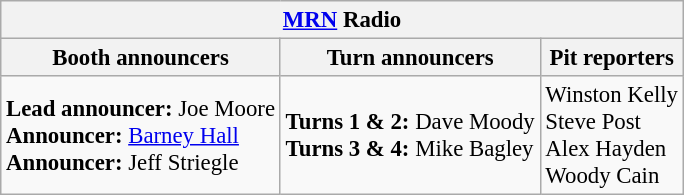<table class="wikitable" style="font-size: 95%;">
<tr>
<th colspan="3"><a href='#'>MRN</a> Radio</th>
</tr>
<tr>
<th>Booth announcers</th>
<th>Turn announcers</th>
<th>Pit reporters</th>
</tr>
<tr>
<td><strong>Lead announcer:</strong> Joe Moore<br><strong>Announcer:</strong> <a href='#'>Barney Hall</a><br><strong>Announcer:</strong> Jeff Striegle</td>
<td><strong>Turns 1 & 2:</strong> Dave Moody<br><strong>Turns 3 & 4:</strong> Mike Bagley</td>
<td>Winston Kelly<br>Steve Post<br>Alex Hayden<br>Woody Cain</td>
</tr>
</table>
